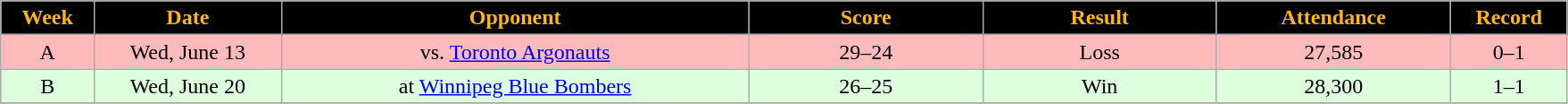<table class="wikitable sortable">
<tr>
<th style="background:black;color:#FFB60F;"  width="4%">Week</th>
<th style="background:black;color:#FFB60F;"  width="8%">Date</th>
<th style="background:black;color:#FFB60F;"  width="20%">Opponent</th>
<th style="background:black;color:#FFB60F;"  width="10%">Score</th>
<th style="background:black;color:#FFB60F;"  width="10%">Result</th>
<th style="background:black;color:#FFB60F;"  width="10%">Attendance</th>
<th style="background:black;color:#FFB60F;"  width="5%">Record</th>
</tr>
<tr align="center" bgcolor="#ffbbbb">
<td>A</td>
<td>Wed, June 13</td>
<td>vs. <a href='#'>Toronto Argonauts</a></td>
<td>29–24</td>
<td>Loss</td>
<td>27,585</td>
<td>0–1</td>
</tr>
<tr align="center" bgcolor="#ddffdd">
<td>B</td>
<td>Wed, June 20</td>
<td>at <a href='#'>Winnipeg Blue Bombers</a></td>
<td>26–25</td>
<td>Win</td>
<td>28,300</td>
<td>1–1</td>
</tr>
<tr>
</tr>
</table>
